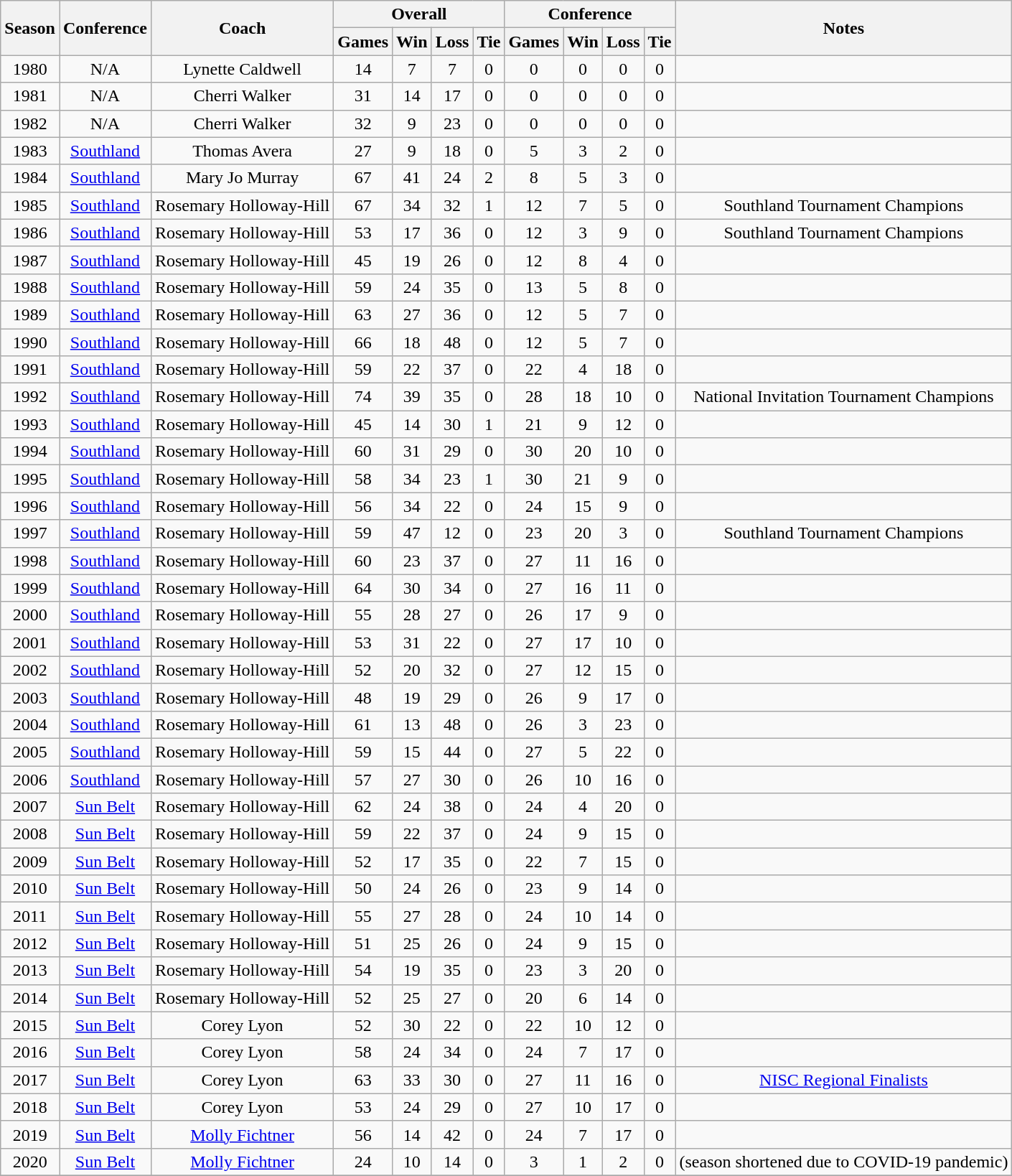<table class="wikitable" style="text-align: center;">
<tr>
<th rowspan=2>Season</th>
<th rowspan=2>Conference</th>
<th rowspan=2>Coach</th>
<th colspan="4">Overall</th>
<th colspan="4">Conference</th>
<th rowspan=2>Notes</th>
</tr>
<tr>
<th>Games</th>
<th>Win</th>
<th>Loss</th>
<th>Tie</th>
<th>Games</th>
<th>Win</th>
<th>Loss</th>
<th>Tie</th>
</tr>
<tr>
<td>1980</td>
<td>N/A</td>
<td>Lynette Caldwell</td>
<td>14</td>
<td>7</td>
<td>7</td>
<td>0</td>
<td>0</td>
<td>0</td>
<td>0</td>
<td>0</td>
<td></td>
</tr>
<tr>
<td>1981</td>
<td>N/A</td>
<td>Cherri Walker</td>
<td>31</td>
<td>14</td>
<td>17</td>
<td>0</td>
<td>0</td>
<td>0</td>
<td>0</td>
<td>0</td>
<td></td>
</tr>
<tr>
<td>1982</td>
<td>N/A</td>
<td>Cherri Walker</td>
<td>32</td>
<td>9</td>
<td>23</td>
<td>0</td>
<td>0</td>
<td>0</td>
<td>0</td>
<td>0</td>
<td></td>
</tr>
<tr>
<td>1983</td>
<td><a href='#'>Southland</a></td>
<td>Thomas Avera</td>
<td>27</td>
<td>9</td>
<td>18</td>
<td>0</td>
<td>5</td>
<td>3</td>
<td>2</td>
<td>0</td>
<td></td>
</tr>
<tr>
<td>1984</td>
<td><a href='#'>Southland</a></td>
<td>Mary Jo Murray</td>
<td>67</td>
<td>41</td>
<td>24</td>
<td>2</td>
<td>8</td>
<td>5</td>
<td>3</td>
<td>0</td>
<td></td>
</tr>
<tr>
<td>1985</td>
<td><a href='#'>Southland</a></td>
<td>Rosemary Holloway-Hill</td>
<td>67</td>
<td>34</td>
<td>32</td>
<td>1</td>
<td>12</td>
<td>7</td>
<td>5</td>
<td>0</td>
<td>Southland Tournament Champions</td>
</tr>
<tr>
<td>1986</td>
<td><a href='#'>Southland</a></td>
<td>Rosemary Holloway-Hill</td>
<td>53</td>
<td>17</td>
<td>36</td>
<td>0</td>
<td>12</td>
<td>3</td>
<td>9</td>
<td>0</td>
<td>Southland Tournament Champions</td>
</tr>
<tr>
<td>1987</td>
<td><a href='#'>Southland</a></td>
<td>Rosemary Holloway-Hill</td>
<td>45</td>
<td>19</td>
<td>26</td>
<td>0</td>
<td>12</td>
<td>8</td>
<td>4</td>
<td>0</td>
<td></td>
</tr>
<tr>
<td>1988</td>
<td><a href='#'>Southland</a></td>
<td>Rosemary Holloway-Hill</td>
<td>59</td>
<td>24</td>
<td>35</td>
<td>0</td>
<td>13</td>
<td>5</td>
<td>8</td>
<td>0</td>
<td></td>
</tr>
<tr>
<td>1989</td>
<td><a href='#'>Southland</a></td>
<td>Rosemary Holloway-Hill</td>
<td>63</td>
<td>27</td>
<td>36</td>
<td>0</td>
<td>12</td>
<td>5</td>
<td>7</td>
<td>0</td>
<td></td>
</tr>
<tr>
<td>1990</td>
<td><a href='#'>Southland</a></td>
<td>Rosemary Holloway-Hill</td>
<td>66</td>
<td>18</td>
<td>48</td>
<td>0</td>
<td>12</td>
<td>5</td>
<td>7</td>
<td>0</td>
<td></td>
</tr>
<tr>
<td>1991</td>
<td><a href='#'>Southland</a></td>
<td>Rosemary Holloway-Hill</td>
<td>59</td>
<td>22</td>
<td>37</td>
<td>0</td>
<td>22</td>
<td>4</td>
<td>18</td>
<td>0</td>
<td></td>
</tr>
<tr>
<td>1992</td>
<td><a href='#'>Southland</a></td>
<td>Rosemary Holloway-Hill</td>
<td>74</td>
<td>39</td>
<td>35</td>
<td>0</td>
<td>28</td>
<td>18</td>
<td>10</td>
<td>0</td>
<td>National Invitation Tournament Champions</td>
</tr>
<tr>
<td>1993</td>
<td><a href='#'>Southland</a></td>
<td>Rosemary Holloway-Hill</td>
<td>45</td>
<td>14</td>
<td>30</td>
<td>1</td>
<td>21</td>
<td>9</td>
<td>12</td>
<td>0</td>
<td></td>
</tr>
<tr>
<td>1994</td>
<td><a href='#'>Southland</a></td>
<td>Rosemary Holloway-Hill</td>
<td>60</td>
<td>31</td>
<td>29</td>
<td>0</td>
<td>30</td>
<td>20</td>
<td>10</td>
<td>0</td>
<td></td>
</tr>
<tr>
<td>1995</td>
<td><a href='#'>Southland</a></td>
<td>Rosemary Holloway-Hill</td>
<td>58</td>
<td>34</td>
<td>23</td>
<td>1</td>
<td>30</td>
<td>21</td>
<td>9</td>
<td>0</td>
<td></td>
</tr>
<tr>
<td>1996</td>
<td><a href='#'>Southland</a></td>
<td>Rosemary Holloway-Hill</td>
<td>56</td>
<td>34</td>
<td>22</td>
<td>0</td>
<td>24</td>
<td>15</td>
<td>9</td>
<td>0</td>
<td></td>
</tr>
<tr>
<td>1997</td>
<td><a href='#'>Southland</a></td>
<td>Rosemary Holloway-Hill</td>
<td>59</td>
<td>47</td>
<td>12</td>
<td>0</td>
<td>23</td>
<td>20</td>
<td>3</td>
<td>0</td>
<td>Southland Tournament Champions</td>
</tr>
<tr>
<td>1998</td>
<td><a href='#'>Southland</a></td>
<td>Rosemary Holloway-Hill</td>
<td>60</td>
<td>23</td>
<td>37</td>
<td>0</td>
<td>27</td>
<td>11</td>
<td>16</td>
<td>0</td>
<td></td>
</tr>
<tr>
<td>1999</td>
<td><a href='#'>Southland</a></td>
<td>Rosemary Holloway-Hill</td>
<td>64</td>
<td>30</td>
<td>34</td>
<td>0</td>
<td>27</td>
<td>16</td>
<td>11</td>
<td>0</td>
<td></td>
</tr>
<tr>
<td>2000</td>
<td><a href='#'>Southland</a></td>
<td>Rosemary Holloway-Hill</td>
<td>55</td>
<td>28</td>
<td>27</td>
<td>0</td>
<td>26</td>
<td>17</td>
<td>9</td>
<td>0</td>
<td></td>
</tr>
<tr>
<td>2001</td>
<td><a href='#'>Southland</a></td>
<td>Rosemary Holloway-Hill</td>
<td>53</td>
<td>31</td>
<td>22</td>
<td>0</td>
<td>27</td>
<td>17</td>
<td>10</td>
<td>0</td>
<td></td>
</tr>
<tr>
<td>2002</td>
<td><a href='#'>Southland</a></td>
<td>Rosemary Holloway-Hill</td>
<td>52</td>
<td>20</td>
<td>32</td>
<td>0</td>
<td>27</td>
<td>12</td>
<td>15</td>
<td>0</td>
<td></td>
</tr>
<tr>
<td>2003</td>
<td><a href='#'>Southland</a></td>
<td>Rosemary Holloway-Hill</td>
<td>48</td>
<td>19</td>
<td>29</td>
<td>0</td>
<td>26</td>
<td>9</td>
<td>17</td>
<td>0</td>
<td></td>
</tr>
<tr>
<td>2004</td>
<td><a href='#'>Southland</a></td>
<td>Rosemary Holloway-Hill</td>
<td>61</td>
<td>13</td>
<td>48</td>
<td>0</td>
<td>26</td>
<td>3</td>
<td>23</td>
<td>0</td>
<td></td>
</tr>
<tr>
<td>2005</td>
<td><a href='#'>Southland</a></td>
<td>Rosemary Holloway-Hill</td>
<td>59</td>
<td>15</td>
<td>44</td>
<td>0</td>
<td>27</td>
<td>5</td>
<td>22</td>
<td>0</td>
<td></td>
</tr>
<tr>
<td>2006</td>
<td><a href='#'>Southland</a></td>
<td>Rosemary Holloway-Hill</td>
<td>57</td>
<td>27</td>
<td>30</td>
<td>0</td>
<td>26</td>
<td>10</td>
<td>16</td>
<td>0</td>
<td></td>
</tr>
<tr>
<td>2007</td>
<td><a href='#'>Sun Belt</a></td>
<td>Rosemary Holloway-Hill</td>
<td>62</td>
<td>24</td>
<td>38</td>
<td>0</td>
<td>24</td>
<td>4</td>
<td>20</td>
<td>0</td>
<td></td>
</tr>
<tr>
<td>2008</td>
<td><a href='#'>Sun Belt</a></td>
<td>Rosemary Holloway-Hill</td>
<td>59</td>
<td>22</td>
<td>37</td>
<td>0</td>
<td>24</td>
<td>9</td>
<td>15</td>
<td>0</td>
<td></td>
</tr>
<tr>
<td>2009</td>
<td><a href='#'>Sun Belt</a></td>
<td>Rosemary Holloway-Hill</td>
<td>52</td>
<td>17</td>
<td>35</td>
<td>0</td>
<td>22</td>
<td>7</td>
<td>15</td>
<td>0</td>
<td></td>
</tr>
<tr>
<td>2010</td>
<td><a href='#'>Sun Belt</a></td>
<td>Rosemary Holloway-Hill</td>
<td>50</td>
<td>24</td>
<td>26</td>
<td>0</td>
<td>23</td>
<td>9</td>
<td>14</td>
<td>0</td>
<td></td>
</tr>
<tr>
<td>2011</td>
<td><a href='#'>Sun Belt</a></td>
<td>Rosemary Holloway-Hill</td>
<td>55</td>
<td>27</td>
<td>28</td>
<td>0</td>
<td>24</td>
<td>10</td>
<td>14</td>
<td>0</td>
<td></td>
</tr>
<tr>
<td>2012</td>
<td><a href='#'>Sun Belt</a></td>
<td>Rosemary Holloway-Hill</td>
<td>51</td>
<td>25</td>
<td>26</td>
<td>0</td>
<td>24</td>
<td>9</td>
<td>15</td>
<td>0</td>
<td></td>
</tr>
<tr>
<td>2013</td>
<td><a href='#'>Sun Belt</a></td>
<td>Rosemary Holloway-Hill</td>
<td>54</td>
<td>19</td>
<td>35</td>
<td>0</td>
<td>23</td>
<td>3</td>
<td>20</td>
<td>0</td>
<td></td>
</tr>
<tr>
<td>2014</td>
<td><a href='#'>Sun Belt</a></td>
<td>Rosemary Holloway-Hill</td>
<td>52</td>
<td>25</td>
<td>27</td>
<td>0</td>
<td>20</td>
<td>6</td>
<td>14</td>
<td>0</td>
<td></td>
</tr>
<tr>
<td>2015</td>
<td><a href='#'>Sun Belt</a></td>
<td>Corey Lyon</td>
<td>52</td>
<td>30</td>
<td>22</td>
<td>0</td>
<td>22</td>
<td>10</td>
<td>12</td>
<td>0</td>
<td></td>
</tr>
<tr>
<td>2016</td>
<td><a href='#'>Sun Belt</a></td>
<td>Corey Lyon</td>
<td>58</td>
<td>24</td>
<td>34</td>
<td>0</td>
<td>24</td>
<td>7</td>
<td>17</td>
<td>0</td>
<td></td>
</tr>
<tr>
<td>2017</td>
<td><a href='#'>Sun Belt</a></td>
<td>Corey Lyon</td>
<td>63</td>
<td>33</td>
<td>30</td>
<td>0</td>
<td>27</td>
<td>11</td>
<td>16</td>
<td>0</td>
<td><a href='#'>NISC Regional Finalists</a></td>
</tr>
<tr>
<td>2018</td>
<td><a href='#'>Sun Belt</a></td>
<td>Corey Lyon</td>
<td>53</td>
<td>24</td>
<td>29</td>
<td>0</td>
<td>27</td>
<td>10</td>
<td>17</td>
<td>0</td>
<td></td>
</tr>
<tr>
<td>2019</td>
<td><a href='#'>Sun Belt</a></td>
<td><a href='#'>Molly Fichtner</a></td>
<td>56</td>
<td>14</td>
<td>42</td>
<td>0</td>
<td>24</td>
<td>7</td>
<td>17</td>
<td>0</td>
<td></td>
</tr>
<tr>
<td>2020</td>
<td><a href='#'>Sun Belt</a></td>
<td><a href='#'>Molly Fichtner</a></td>
<td>24</td>
<td>10</td>
<td>14</td>
<td>0</td>
<td>3</td>
<td>1</td>
<td>2</td>
<td>0</td>
<td>(season shortened due to COVID-19 pandemic)</td>
</tr>
<tr>
</tr>
</table>
